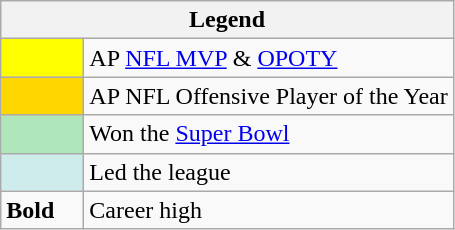<table class="wikitable mw-collapsible">
<tr>
<th colspan="2">Legend</th>
</tr>
<tr>
<td style="background:#ffff00; width:3em;"></td>
<td>AP <a href='#'>NFL MVP</a> & <a href='#'>OPOTY</a></td>
</tr>
<tr>
<td style="background:#ffd700; width:3em;"></td>
<td>AP NFL Offensive Player of the Year</td>
</tr>
<tr>
<td style="background:#afe6ba; width:3em;"></td>
<td>Won the <a href='#'>Super Bowl</a></td>
</tr>
<tr>
<td style="background:#cfecec; width:3em;"></td>
<td>Led the league</td>
</tr>
<tr>
<td><strong>Bold</strong></td>
<td>Career high</td>
</tr>
</table>
